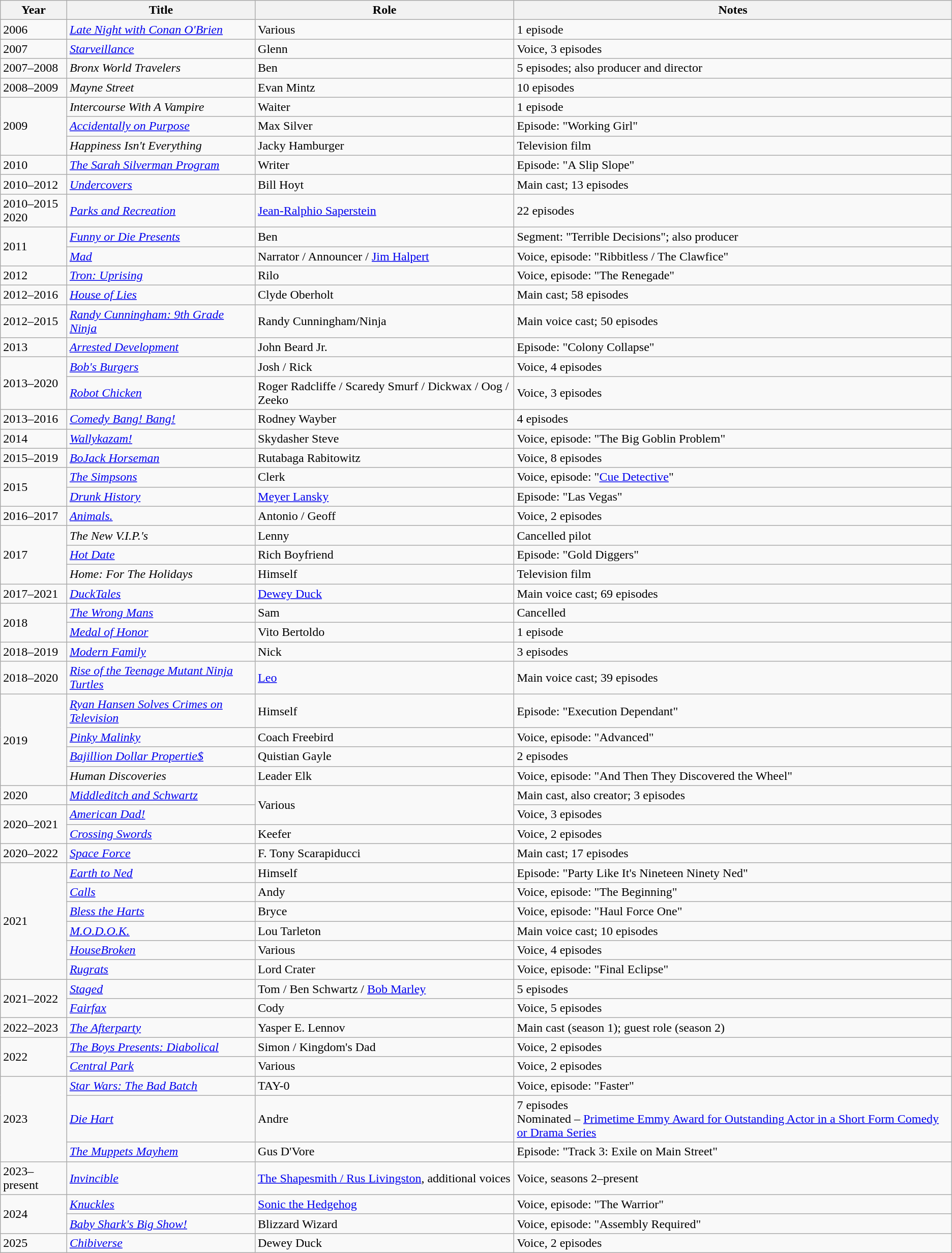<table class="wikitable sortable">
<tr>
<th>Year</th>
<th>Title</th>
<th>Role</th>
<th class="unsortable">Notes</th>
</tr>
<tr>
<td>2006</td>
<td><em><a href='#'>Late Night with Conan O'Brien</a></em></td>
<td>Various</td>
<td>1 episode</td>
</tr>
<tr>
<td>2007</td>
<td><em><a href='#'>Starveillance</a></em></td>
<td>Glenn</td>
<td>Voice, 3 episodes</td>
</tr>
<tr>
<td>2007–2008</td>
<td><em>Bronx World Travelers</em></td>
<td>Ben</td>
<td>5 episodes; also producer and director</td>
</tr>
<tr>
<td>2008–2009</td>
<td><em>Mayne Street</em></td>
<td>Evan Mintz</td>
<td>10 episodes</td>
</tr>
<tr>
<td rowspan = "3">2009</td>
<td><em>Intercourse With A Vampire</em></td>
<td>Waiter</td>
<td>1 episode</td>
</tr>
<tr>
<td><em><a href='#'>Accidentally on Purpose</a></em></td>
<td>Max Silver</td>
<td>Episode: "Working Girl"</td>
</tr>
<tr>
<td><em>Happiness Isn't Everything</em></td>
<td>Jacky Hamburger</td>
<td>Television film</td>
</tr>
<tr>
<td>2010</td>
<td><em><a href='#'>The Sarah Silverman Program</a></em></td>
<td>Writer</td>
<td>Episode: "A Slip Slope"</td>
</tr>
<tr>
<td>2010–2012</td>
<td><em><a href='#'>Undercovers</a></em></td>
<td>Bill Hoyt</td>
<td>Main cast; 13 episodes</td>
</tr>
<tr>
<td>2010–2015<br>2020</td>
<td><em><a href='#'>Parks and Recreation</a></em></td>
<td><a href='#'>Jean-Ralphio Saperstein</a></td>
<td>22 episodes</td>
</tr>
<tr>
<td rowspan = "2">2011</td>
<td><em><a href='#'>Funny or Die Presents</a></em></td>
<td>Ben</td>
<td>Segment: "Terrible Decisions"; also producer</td>
</tr>
<tr>
<td><em><a href='#'>Mad</a></em></td>
<td>Narrator / Announcer / <a href='#'>Jim Halpert</a></td>
<td>Voice, episode: "Ribbitless / The Clawfice"</td>
</tr>
<tr>
<td>2012</td>
<td><em><a href='#'>Tron: Uprising</a></em></td>
<td>Rilo</td>
<td>Voice, episode: "The Renegade"</td>
</tr>
<tr>
<td>2012–2016</td>
<td><em><a href='#'>House of Lies</a></em></td>
<td>Clyde Oberholt</td>
<td>Main cast; 58 episodes</td>
</tr>
<tr>
<td>2012–2015</td>
<td><em><a href='#'>Randy Cunningham: 9th Grade Ninja</a></em></td>
<td>Randy Cunningham/Ninja</td>
<td>Main voice cast; 50 episodes</td>
</tr>
<tr>
<td>2013</td>
<td><em><a href='#'>Arrested Development</a></em></td>
<td>John Beard Jr.</td>
<td>Episode: "Colony Collapse"</td>
</tr>
<tr>
<td rowspan = "2">2013–2020</td>
<td><em><a href='#'>Bob's Burgers</a></em></td>
<td>Josh / Rick</td>
<td>Voice, 4 episodes</td>
</tr>
<tr>
<td><em><a href='#'>Robot Chicken</a></em></td>
<td>Roger Radcliffe / Scaredy Smurf / Dickwax / Oog / Zeeko</td>
<td>Voice, 3 episodes</td>
</tr>
<tr>
<td>2013–2016</td>
<td><em><a href='#'>Comedy Bang! Bang!</a></em></td>
<td>Rodney Wayber</td>
<td>4 episodes</td>
</tr>
<tr>
<td>2014</td>
<td><em><a href='#'>Wallykazam!</a></em></td>
<td>Skydasher Steve</td>
<td>Voice, episode: "The Big Goblin Problem"</td>
</tr>
<tr>
<td>2015–2019</td>
<td><em><a href='#'>BoJack Horseman</a></em></td>
<td>Rutabaga Rabitowitz</td>
<td>Voice, 8 episodes</td>
</tr>
<tr>
<td rowspan="2">2015</td>
<td><em><a href='#'>The Simpsons</a></em></td>
<td>Clerk</td>
<td>Voice, episode: "<a href='#'>Cue Detective</a>"</td>
</tr>
<tr>
<td><em><a href='#'>Drunk History</a></em></td>
<td><a href='#'>Meyer Lansky</a></td>
<td>Episode: "Las Vegas"</td>
</tr>
<tr>
<td>2016–2017</td>
<td><em><a href='#'>Animals.</a></em></td>
<td>Antonio / Geoff</td>
<td>Voice, 2 episodes</td>
</tr>
<tr>
<td rowspan="3">2017</td>
<td><em>The New V.I.P.'s</em></td>
<td>Lenny</td>
<td>Cancelled pilot</td>
</tr>
<tr>
<td><em><a href='#'>Hot Date</a></em></td>
<td>Rich Boyfriend</td>
<td>Episode: "Gold Diggers"</td>
</tr>
<tr>
<td><em>Home: For The Holidays</em></td>
<td>Himself</td>
<td>Television film</td>
</tr>
<tr>
<td>2017–2021</td>
<td><em><a href='#'>DuckTales</a></em></td>
<td><a href='#'>Dewey Duck</a></td>
<td>Main voice cast; 69 episodes</td>
</tr>
<tr>
<td rowspan="2">2018</td>
<td><em><a href='#'>The Wrong Mans</a></em></td>
<td>Sam</td>
<td>Cancelled</td>
</tr>
<tr>
<td><em><a href='#'>Medal of Honor</a></em></td>
<td>Vito Bertoldo</td>
<td>1 episode</td>
</tr>
<tr>
<td>2018–2019</td>
<td><em><a href='#'>Modern Family</a></em></td>
<td>Nick</td>
<td>3 episodes</td>
</tr>
<tr>
<td>2018–2020</td>
<td><em><a href='#'>Rise of the Teenage Mutant Ninja Turtles</a></em></td>
<td><a href='#'>Leo</a></td>
<td>Main voice cast; 39 episodes</td>
</tr>
<tr>
<td rowspan="4">2019</td>
<td><em><a href='#'>Ryan Hansen Solves Crimes on Television</a></em></td>
<td>Himself</td>
<td>Episode: "Execution Dependant"</td>
</tr>
<tr>
<td><em><a href='#'>Pinky Malinky</a></em></td>
<td>Coach Freebird</td>
<td>Voice, episode: "Advanced"</td>
</tr>
<tr>
<td><em><a href='#'>Bajillion Dollar Propertie$</a></em></td>
<td>Quistian Gayle</td>
<td>2 episodes</td>
</tr>
<tr>
<td><em>Human Discoveries</em></td>
<td>Leader Elk</td>
<td>Voice, episode: "And Then They Discovered the Wheel"</td>
</tr>
<tr>
<td>2020</td>
<td><em><a href='#'>Middleditch and Schwartz</a></em></td>
<td rowspan="2">Various</td>
<td>Main cast, also creator; 3 episodes</td>
</tr>
<tr>
<td rowspan="2">2020–2021</td>
<td><em><a href='#'>American Dad!</a></em></td>
<td>Voice, 3 episodes</td>
</tr>
<tr>
<td><em><a href='#'>Crossing Swords</a></em></td>
<td>Keefer</td>
<td>Voice, 2 episodes</td>
</tr>
<tr>
<td>2020–2022</td>
<td><em><a href='#'>Space Force</a></em></td>
<td>F. Tony Scarapiducci</td>
<td>Main cast; 17 episodes</td>
</tr>
<tr>
<td rowspan="6">2021</td>
<td><em><a href='#'>Earth to Ned</a></em></td>
<td>Himself</td>
<td>Episode: "Party Like It's Nineteen Ninety Ned"</td>
</tr>
<tr>
<td><em><a href='#'>Calls</a></em></td>
<td>Andy</td>
<td>Voice, episode: "The Beginning"</td>
</tr>
<tr>
<td><em><a href='#'>Bless the Harts</a></em></td>
<td>Bryce</td>
<td>Voice, episode: "Haul Force One"</td>
</tr>
<tr>
<td><em><a href='#'>M.O.D.O.K.</a></em></td>
<td>Lou Tarleton</td>
<td>Main voice cast; 10 episodes</td>
</tr>
<tr>
<td><em><a href='#'>HouseBroken</a></em></td>
<td>Various</td>
<td>Voice, 4 episodes</td>
</tr>
<tr>
<td><em><a href='#'>Rugrats</a></em></td>
<td>Lord Crater</td>
<td>Voice, episode: "Final Eclipse"</td>
</tr>
<tr>
<td rowspan="2">2021–2022</td>
<td><em><a href='#'>Staged</a></em></td>
<td>Tom / Ben Schwartz / <a href='#'>Bob Marley</a></td>
<td>5 episodes</td>
</tr>
<tr>
<td><em><a href='#'>Fairfax</a></em></td>
<td>Cody</td>
<td>Voice, 5 episodes</td>
</tr>
<tr>
<td>2022–2023</td>
<td><em><a href='#'>The Afterparty</a></em></td>
<td>Yasper E. Lennov</td>
<td>Main cast (season 1); guest role (season 2)</td>
</tr>
<tr>
<td rowspan="2">2022</td>
<td><em><a href='#'>The Boys Presents: Diabolical</a></em></td>
<td>Simon / Kingdom's Dad</td>
<td>Voice, 2 episodes</td>
</tr>
<tr>
<td><em><a href='#'>Central Park</a></em></td>
<td>Various</td>
<td>Voice, 2 episodes</td>
</tr>
<tr>
<td rowspan="3">2023</td>
<td><em><a href='#'>Star Wars: The Bad Batch</a></em></td>
<td>TAY-0</td>
<td>Voice, episode: "Faster"</td>
</tr>
<tr>
<td><em><a href='#'>Die Hart</a></em></td>
<td>Andre</td>
<td>7 episodes<br>Nominated – <a href='#'>Primetime Emmy Award for Outstanding Actor in a Short Form Comedy or Drama Series</a></td>
</tr>
<tr>
<td><em><a href='#'>The Muppets Mayhem</a></em></td>
<td>Gus D'Vore</td>
<td>Episode: "Track 3: Exile on Main Street"</td>
</tr>
<tr>
<td>2023–present</td>
<td><em><a href='#'>Invincible</a></em></td>
<td><a href='#'>The Shapesmith / Rus Livingston</a>, additional voices</td>
<td>Voice, seasons 2–present</td>
</tr>
<tr>
<td rowspan="2">2024</td>
<td><em><a href='#'>Knuckles</a></em></td>
<td><a href='#'>Sonic the Hedgehog</a></td>
<td>Voice, episode: "The Warrior"</td>
</tr>
<tr>
<td><em><a href='#'>Baby Shark's Big Show!</a></em></td>
<td>Blizzard Wizard</td>
<td>Voice, episode: "Assembly Required"</td>
</tr>
<tr>
<td>2025</td>
<td><em><a href='#'>Chibiverse</a></em></td>
<td>Dewey Duck</td>
<td>Voice, 2 episodes</td>
</tr>
</table>
